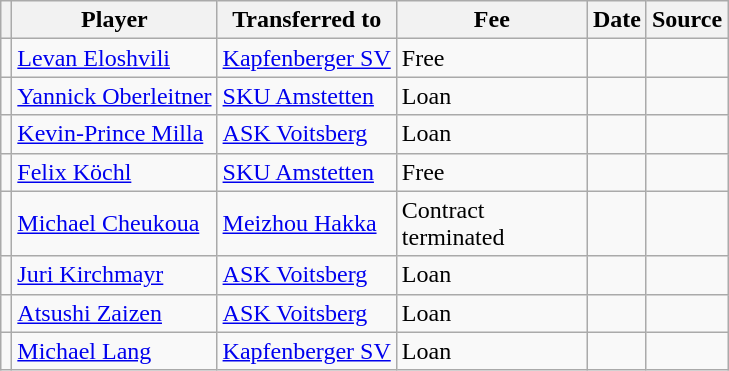<table class="wikitable plainrowheaders sortable">
<tr>
<th></th>
<th scope="col">Player</th>
<th>Transferred to</th>
<th style="width: 120px;">Fee</th>
<th scope="col">Date</th>
<th scope="col">Source</th>
</tr>
<tr>
<td align="center"></td>
<td> <a href='#'>Levan Eloshvili</a></td>
<td> <a href='#'>Kapfenberger SV</a></td>
<td>Free</td>
<td></td>
<td></td>
</tr>
<tr>
<td align="center"></td>
<td> <a href='#'>Yannick Oberleitner</a></td>
<td> <a href='#'>SKU Amstetten</a></td>
<td>Loan</td>
<td></td>
<td></td>
</tr>
<tr>
<td align="center"></td>
<td> <a href='#'>Kevin-Prince Milla</a></td>
<td> <a href='#'>ASK Voitsberg</a></td>
<td>Loan</td>
<td></td>
<td></td>
</tr>
<tr>
<td align="center"></td>
<td> <a href='#'>Felix Köchl</a></td>
<td> <a href='#'>SKU Amstetten</a></td>
<td>Free</td>
<td></td>
<td></td>
</tr>
<tr>
<td align="center"></td>
<td> <a href='#'>Michael Cheukoua</a></td>
<td> <a href='#'>Meizhou Hakka</a></td>
<td>Contract terminated</td>
<td></td>
<td></td>
</tr>
<tr>
<td align="center"></td>
<td> <a href='#'>Juri Kirchmayr</a></td>
<td> <a href='#'>ASK Voitsberg</a></td>
<td>Loan</td>
<td></td>
<td></td>
</tr>
<tr>
<td align="center"></td>
<td> <a href='#'>Atsushi Zaizen</a></td>
<td> <a href='#'>ASK Voitsberg</a></td>
<td>Loan</td>
<td></td>
<td></td>
</tr>
<tr>
<td align="center"></td>
<td> <a href='#'>Michael Lang</a></td>
<td> <a href='#'>Kapfenberger SV</a></td>
<td>Loan</td>
<td></td>
<td></td>
</tr>
</table>
